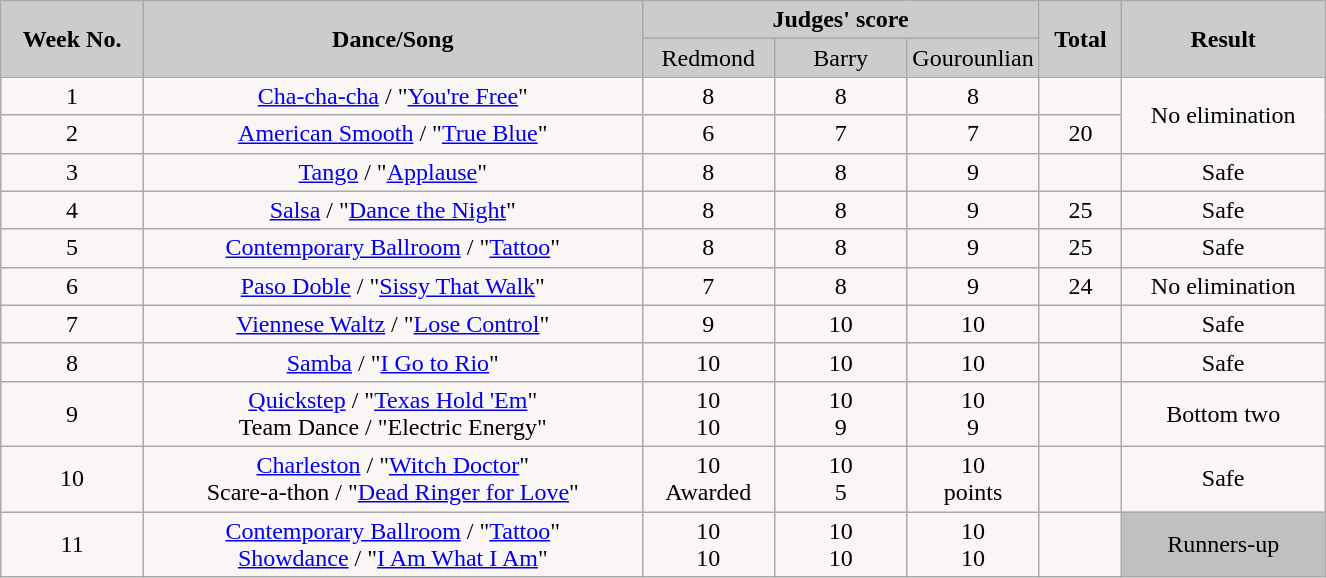<table class="wikitable collapsible">
<tr>
<th rowspan="2" style="background:#ccc; text-align:Center;"><strong>Week No.</strong></th>
<th rowspan="2" style="background:#ccc; text-align:Center;"><strong>Dance/Song</strong></th>
<th colspan="3" style="background:#ccc; text-align:Center;"><strong>Judges' score</strong></th>
<th rowspan="2" style="background:#ccc; text-align:Center;"><strong>Total</strong></th>
<th rowspan="2" style="background:#ccc; text-align:Center;"><strong>Result</strong></th>
</tr>
<tr style="text-align:center; background:#ccc;">
<td style="width:10%; ">Redmond</td>
<td style="width:10%; ">Barry</td>
<td style="width:10%; ">Gourounlian</td>
</tr>
<tr style="text-align:center; background:#faf6f6;">
<td>1</td>
<td><a href='#'>Cha-cha-cha</a> / "<a href='#'>You're Free</a>"</td>
<td>8</td>
<td>8</td>
<td>8</td>
<td></td>
<td rowspan="2">No elimination</td>
</tr>
<tr style="text-align:center; background:#faf6f6;">
<td>2</td>
<td><a href='#'>American Smooth</a> / "<a href='#'>True Blue</a>"</td>
<td>6</td>
<td>7</td>
<td>7</td>
<td>20</td>
</tr>
<tr style="text-align:center; background:#faf6f6;">
<td>3</td>
<td><a href='#'>Tango</a> / "<a href='#'>Applause</a>"</td>
<td>8</td>
<td>8</td>
<td>9</td>
<td></td>
<td>Safe</td>
</tr>
<tr style="text-align:center; background:#faf6f6;">
<td>4</td>
<td><a href='#'>Salsa</a> / "<a href='#'>Dance the Night</a>"</td>
<td>8</td>
<td>8</td>
<td>9</td>
<td>25</td>
<td>Safe</td>
</tr>
<tr style="text-align:center; background:#faf6f6;">
<td>5</td>
<td><a href='#'>Contemporary Ballroom</a> / "<a href='#'>Tattoo</a>"</td>
<td>8</td>
<td>8</td>
<td>9</td>
<td>25</td>
<td>Safe</td>
</tr>
<tr style="text-align:center; background:#faf6f6;">
<td>6</td>
<td><a href='#'>Paso Doble</a> / "<a href='#'>Sissy That Walk</a>"</td>
<td>7</td>
<td>8</td>
<td>9</td>
<td>24</td>
<td>No elimination</td>
</tr>
<tr style="text-align:center; background:#faf6f6;">
<td>7</td>
<td><a href='#'>Viennese Waltz</a> / "<a href='#'>Lose Control</a>"</td>
<td>9</td>
<td>10</td>
<td>10</td>
<td></td>
<td>Safe</td>
</tr>
<tr style="text-align:center; background:#faf6f6;">
<td>8</td>
<td><a href='#'>Samba</a> / "<a href='#'>I Go to Rio</a>"</td>
<td>10</td>
<td>10</td>
<td>10</td>
<td></td>
<td>Safe</td>
</tr>
<tr style="text-align:center; background:#faf6f6;">
<td>9</td>
<td><a href='#'>Quickstep</a> / "<a href='#'>Texas Hold 'Em</a>"<br>Team Dance / "Electric Energy"</td>
<td>10<br>10</td>
<td>10<br>9</td>
<td>10<br>9</td>
<td><br></td>
<td>Bottom two</td>
</tr>
<tr style="text-align:center; background:#faf6f6;">
<td>10</td>
<td><a href='#'>Charleston</a> / "<a href='#'>Witch Doctor</a>"<br>Scare-a-thon / "<a href='#'>Dead Ringer for Love</a>"</td>
<td>10<br>Awarded</td>
<td>10<br>5</td>
<td>10<br>points</td>
<td><br></td>
<td>Safe</td>
</tr>
<tr style="text-align:center; background:#faf6f6;">
<td>11</td>
<td><a href='#'>Contemporary Ballroom</a> / "<a href='#'>Tattoo</a>"<br><a href='#'>Showdance</a> / "<a href='#'>I Am What I Am</a>"</td>
<td>10<br>10</td>
<td>10<br>10</td>
<td>10<br>10</td>
<td><br></td>
<td rowspan="2" style="background:silver;">Runners-up</td>
</tr>
</table>
